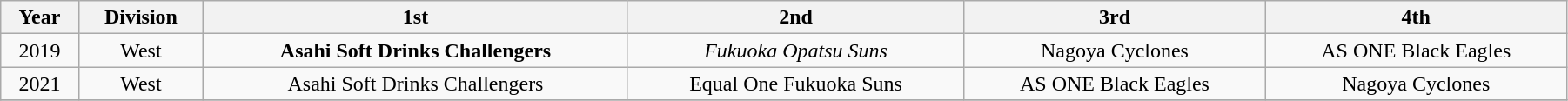<table class="wikitable" style="text-align:center;width:95%">
<tr>
<th>Year</th>
<th>Division</th>
<th>1st</th>
<th>2nd</th>
<th>3rd</th>
<th>4th</th>
</tr>
<tr>
<td rowspan="1">2019</td>
<td>West</td>
<td><strong>Asahi Soft Drinks Challengers</strong></td>
<td><em>Fukuoka Opatsu Suns</em></td>
<td>Nagoya Cyclones</td>
<td>AS ONE Black Eagles</td>
</tr>
<tr>
<td rowspan="1">2021</td>
<td>West</td>
<td>Asahi Soft Drinks Challengers</td>
<td>Equal One Fukuoka Suns</td>
<td>AS ONE Black Eagles</td>
<td>Nagoya Cyclones</td>
</tr>
<tr>
</tr>
</table>
